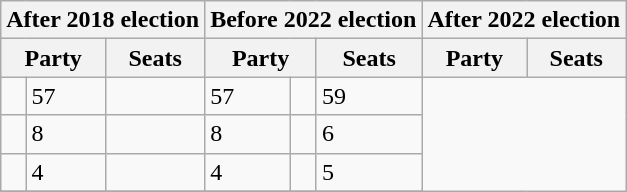<table class="wikitable">
<tr>
<th colspan="3">After 2018 election</th>
<th colspan="3">Before 2022 election</th>
<th colspan="3">After 2022 election</th>
</tr>
<tr>
<th colspan="2">Party</th>
<th>Seats</th>
<th colspan="2">Party</th>
<th>Seats</th>
<th colspan="2">Party</th>
<th>Seats</th>
</tr>
<tr>
<td></td>
<td>57</td>
<td></td>
<td>57</td>
<td></td>
<td>59</td>
</tr>
<tr>
<td></td>
<td>8</td>
<td></td>
<td>8</td>
<td></td>
<td>6</td>
</tr>
<tr>
<td></td>
<td>4</td>
<td></td>
<td>4</td>
<td></td>
<td>5</td>
</tr>
<tr>
</tr>
</table>
